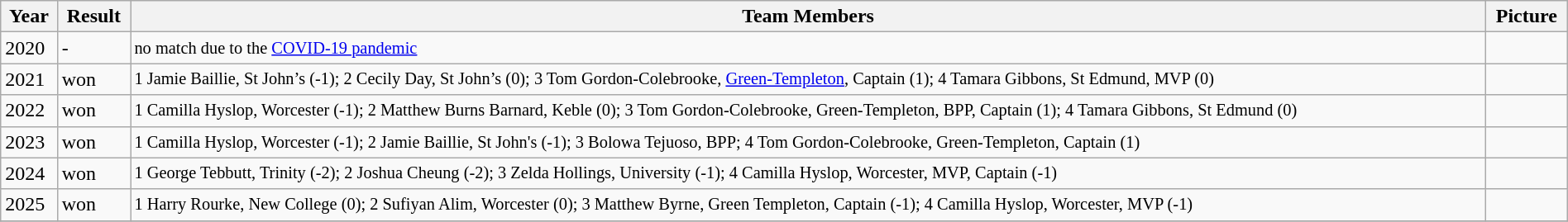<table class="wikitable" width="100%">
<tr>
<th>Year</th>
<th>Result</th>
<th>Team Members</th>
<th>Picture</th>
</tr>
<tr>
<td>2020</td>
<td>-</td>
<td style="font-size:85%">no match due to the <a href='#'>COVID-19 pandemic</a></td>
<td></td>
</tr>
<tr>
<td>2021</td>
<td>won</td>
<td style="font-size:85%">1 Jamie Baillie, St John’s (-1); 2 Cecily Day, St John’s (0); 3 Tom Gordon-Colebrooke, <a href='#'>Green-Templeton</a>, Captain (1); 4 Tamara Gibbons, St Edmund, MVP (0)</td>
<td></td>
</tr>
<tr>
<td>2022</td>
<td>won</td>
<td style="font-size:85%">1 Camilla Hyslop, Worcester (-1); 2 Matthew Burns Barnard, Keble (0); 3 Tom Gordon-Colebrooke, Green-Templeton, BPP, Captain (1); 4 Tamara Gibbons, St Edmund (0)</td>
<td></td>
</tr>
<tr>
<td>2023</td>
<td>won</td>
<td style="font-size:85%">1 Camilla Hyslop, Worcester (-1); 2 Jamie Baillie, St John's (-1); 3 Bolowa Tejuoso, BPP; 4 Tom Gordon-Colebrooke, Green-Templeton, Captain (1)</td>
<td></td>
</tr>
<tr>
<td>2024</td>
<td>won</td>
<td style="font-size:85%">1 George Tebbutt, Trinity (-2); 2 Joshua Cheung (-2); 3 Zelda Hollings, University (-1); 4 Camilla Hyslop, Worcester, MVP, Captain (-1)</td>
<td></td>
</tr>
<tr>
<td>2025</td>
<td>won</td>
<td style="font-size:85%">1 Harry Rourke, New College (0); 2 Sufiyan Alim, Worcester (0); 3 Matthew Byrne, Green Templeton, Captain (-1);  4 Camilla Hyslop, Worcester, MVP (-1)</td>
<td></td>
</tr>
<tr>
</tr>
</table>
